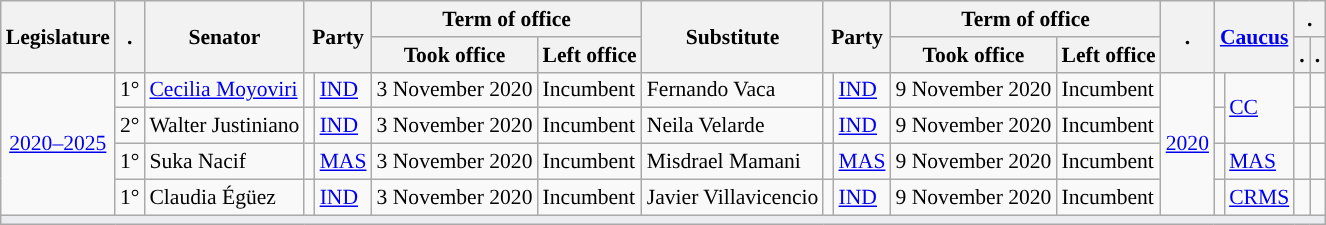<table class="wikitable" style="font-size: 90%;">
<tr>
<th rowspan=2>Legislature</th>
<th rowspan=2>.</th>
<th rowspan=2>Senator</th>
<th rowspan=2 colspan=2>Party</th>
<th colspan=2>Term of office</th>
<th rowspan=2>Substitute</th>
<th rowspan=2 colspan=2>Party</th>
<th colspan=2>Term of office</th>
<th rowspan=2>.</th>
<th rowspan=2 colspan=2><a href='#'>Caucus</a></th>
<th colspan=2>.</th>
</tr>
<tr>
<th>Took office</th>
<th>Left office</th>
<th>Took office</th>
<th>Left office</th>
<th>.</th>
<th>.</th>
</tr>
<tr>
<td style="text-align:center;" rowspan=4><a href='#'>2020–2025</a><br></td>
<td>1°</td>
<td><a href='#'>Cecilia Moyoviri</a></td>
<td style="background-color:"></td>
<td><a href='#'>IND</a></td>
<td>3 November 2020</td>
<td>Incumbent</td>
<td>Fernando Vaca</td>
<td style="background-color:"></td>
<td><a href='#'>IND</a></td>
<td>9 November 2020</td>
<td>Incumbent</td>
<td rowspan=4><a href='#'>2020</a></td>
<td style="background-color:"></td>
<td rowspan=2><a href='#'>CC</a></td>
<td></td>
<td></td>
</tr>
<tr>
<td>2°</td>
<td>Walter Justiniano</td>
<td style="background-color:"></td>
<td><a href='#'>IND</a></td>
<td>3 November 2020</td>
<td>Incumbent</td>
<td>Neila Velarde</td>
<td style="background-color:"></td>
<td><a href='#'>IND</a></td>
<td>9 November 2020</td>
<td>Incumbent</td>
<td></td>
<td></td>
</tr>
<tr>
<td>1°</td>
<td>Suka Nacif</td>
<td style="background-color:"></td>
<td><a href='#'>MAS</a></td>
<td>3 November 2020</td>
<td>Incumbent</td>
<td>Misdrael Mamani</td>
<td style="background-color:"></td>
<td><a href='#'>MAS</a></td>
<td>9 November 2020</td>
<td>Incumbent</td>
<td style="background-color:"></td>
<td><a href='#'>MAS</a></td>
<td></td>
<td></td>
</tr>
<tr>
<td>1°</td>
<td>Claudia Égüez</td>
<td style="background-color:"></td>
<td><a href='#'>IND</a></td>
<td>3 November 2020</td>
<td>Incumbent</td>
<td>Javier Villavicencio</td>
<td style="background-color:"></td>
<td><a href='#'>IND</a></td>
<td>9 November 2020</td>
<td>Incumbent</td>
<td style="background-color:"></td>
<td><a href='#'>CRMS</a></td>
<td></td>
<td></td>
</tr>
<tr>
<td colspan=17 bgcolor="#EAECF0"></td>
</tr>
</table>
